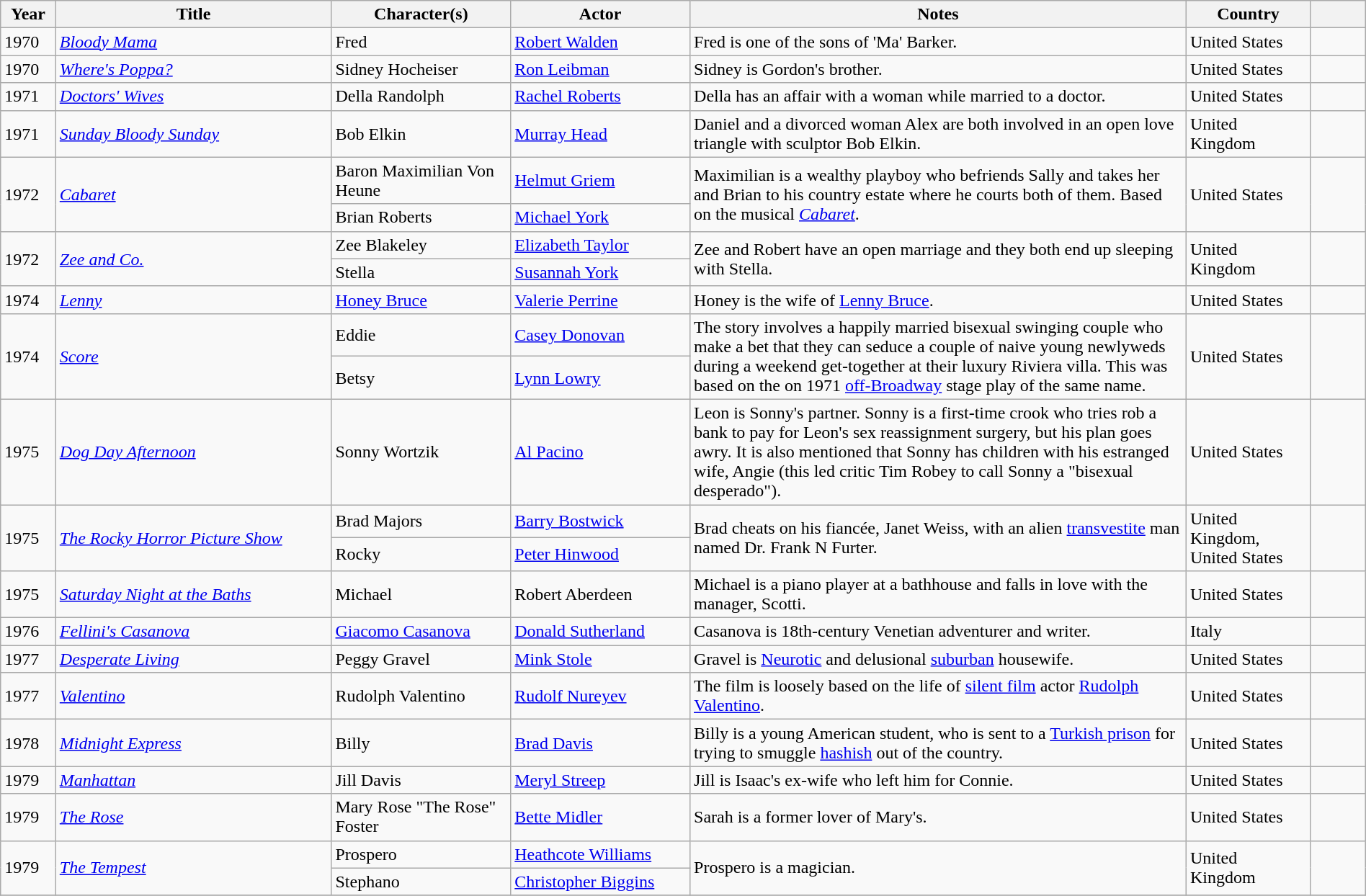<table class="wikitable sortable" style="width: 100%">
<tr>
<th style="width:4%;">Year</th>
<th style="width:20%;">Title</th>
<th style="width:13%;">Character(s)</th>
<th style="width:13%;">Actor</th>
<th style="width:36%;">Notes</th>
<th style="width:9%;">Country</th>
<th style="width:4%;" class="unsortable"></th>
</tr>
<tr>
<td>1970</td>
<td><em><a href='#'>Bloody Mama</a></em></td>
<td>Fred</td>
<td><a href='#'>Robert Walden</a></td>
<td>Fred is one of the sons of 'Ma' Barker.</td>
<td>United States</td>
<td></td>
</tr>
<tr>
<td>1970</td>
<td><em><a href='#'>Where's Poppa?</a></em></td>
<td>Sidney Hocheiser</td>
<td><a href='#'>Ron Leibman</a></td>
<td>Sidney is Gordon's brother.</td>
<td>United States</td>
<td></td>
</tr>
<tr>
<td>1971</td>
<td><em><a href='#'>Doctors' Wives</a></em></td>
<td>Della Randolph</td>
<td><a href='#'>Rachel Roberts</a></td>
<td>Della has an affair with a woman while married to a doctor.</td>
<td>United States</td>
<td></td>
</tr>
<tr>
<td>1971</td>
<td><em><a href='#'>Sunday Bloody Sunday</a></em></td>
<td>Bob Elkin</td>
<td><a href='#'>Murray Head</a></td>
<td>Daniel and a divorced woman Alex are both involved in an open love triangle with sculptor Bob Elkin.</td>
<td>United Kingdom</td>
<td></td>
</tr>
<tr>
<td rowspan="2">1972</td>
<td rowspan="2"><em><a href='#'>Cabaret</a></em></td>
<td>Baron Maximilian Von Heune</td>
<td><a href='#'>Helmut Griem</a></td>
<td rowspan="2">Maximilian is a wealthy playboy who befriends Sally and takes her and Brian to his country estate where he courts both of them.  Based on the musical <em><a href='#'>Cabaret</a></em>.</td>
<td rowspan="2">United States</td>
<td rowspan="2"></td>
</tr>
<tr>
<td>Brian Roberts</td>
<td><a href='#'>Michael York</a></td>
</tr>
<tr>
<td rowspan="2">1972</td>
<td rowspan="2"><em><a href='#'>Zee and Co.</a></em></td>
<td>Zee Blakeley</td>
<td><a href='#'>Elizabeth Taylor</a></td>
<td rowspan="2">Zee and Robert have an open marriage and they both end up sleeping with Stella.</td>
<td rowspan="2">United Kingdom</td>
<td rowspan="2"></td>
</tr>
<tr>
<td>Stella</td>
<td><a href='#'>Susannah York</a></td>
</tr>
<tr>
<td>1974</td>
<td><em><a href='#'>Lenny</a></em></td>
<td><a href='#'>Honey Bruce</a></td>
<td><a href='#'>Valerie Perrine</a></td>
<td>Honey is the wife of <a href='#'>Lenny Bruce</a>.</td>
<td>United States</td>
<td></td>
</tr>
<tr>
<td rowspan="2">1974</td>
<td rowspan="2"><em><a href='#'>Score</a></em></td>
<td>Eddie</td>
<td><a href='#'>Casey Donovan</a></td>
<td rowspan="2">The story involves a happily married bisexual swinging couple who make a bet that they can seduce a couple of naive young newlyweds during a weekend get-together at their luxury Riviera villa. This was based on the on 1971 <a href='#'>off-Broadway</a> stage play of the same name.</td>
<td rowspan="2">United States</td>
<td rowspan="2"></td>
</tr>
<tr>
<td>Betsy</td>
<td><a href='#'>Lynn Lowry</a></td>
</tr>
<tr>
<td>1975</td>
<td><em><a href='#'>Dog Day Afternoon</a></em></td>
<td>Sonny Wortzik</td>
<td><a href='#'>Al Pacino</a></td>
<td>Leon is Sonny's partner. Sonny is a first-time crook who tries rob a bank to pay for Leon's sex reassignment surgery, but his plan goes awry.  It is also mentioned that Sonny has children with his estranged wife, Angie (this led critic Tim Robey to call Sonny a "bisexual desperado").</td>
<td>United States</td>
<td></td>
</tr>
<tr>
<td rowspan="2">1975</td>
<td rowspan="2"><em><a href='#'>The Rocky Horror Picture Show</a></em></td>
<td>Brad Majors</td>
<td><a href='#'>Barry Bostwick</a></td>
<td rowspan="2">Brad cheats on his fiancée, Janet Weiss, with an alien <a href='#'>transvestite</a> man named Dr. Frank N Furter.</td>
<td rowspan="2">United Kingdom, United States</td>
<td rowspan="2"></td>
</tr>
<tr>
<td>Rocky</td>
<td><a href='#'>Peter Hinwood</a></td>
</tr>
<tr>
<td>1975</td>
<td><em><a href='#'>Saturday Night at the Baths</a></em></td>
<td>Michael</td>
<td>Robert Aberdeen</td>
<td>Michael is a piano player at a bathhouse and falls in love with the manager, Scotti.</td>
<td>United States</td>
<td></td>
</tr>
<tr>
<td>1976</td>
<td><em><a href='#'>Fellini's Casanova</a></em></td>
<td><a href='#'>Giacomo Casanova</a></td>
<td><a href='#'>Donald Sutherland</a></td>
<td>Casanova is 18th-century Venetian adventurer and writer.</td>
<td>Italy</td>
<td></td>
</tr>
<tr>
<td>1977</td>
<td><em><a href='#'>Desperate Living</a></em></td>
<td>Peggy Gravel</td>
<td><a href='#'>Mink Stole</a></td>
<td>Gravel is <a href='#'>Neurotic</a> and delusional <a href='#'>suburban</a> housewife.</td>
<td>United States</td>
<td></td>
</tr>
<tr>
<td>1977</td>
<td><em><a href='#'>Valentino</a></em></td>
<td>Rudolph Valentino</td>
<td><a href='#'>Rudolf Nureyev</a></td>
<td>The film is loosely based on the life of <a href='#'>silent film</a> actor <a href='#'>Rudolph Valentino</a>.</td>
<td>United States</td>
<td></td>
</tr>
<tr>
<td>1978</td>
<td><em><a href='#'>Midnight Express</a></em></td>
<td>Billy</td>
<td><a href='#'>Brad Davis</a></td>
<td>Billy is a young American student, who is sent to a <a href='#'>Turkish prison</a> for trying to smuggle <a href='#'>hashish</a> out of the country.</td>
<td>United States</td>
<td></td>
</tr>
<tr>
<td>1979</td>
<td><em><a href='#'>Manhattan</a></em></td>
<td>Jill Davis</td>
<td><a href='#'>Meryl Streep</a></td>
<td>Jill is Isaac's ex-wife who left him for Connie.</td>
<td>United States</td>
<td></td>
</tr>
<tr>
<td>1979</td>
<td><em><a href='#'>The Rose</a></em></td>
<td>Mary Rose "The Rose" Foster</td>
<td><a href='#'>Bette Midler</a></td>
<td>Sarah is a former lover of Mary's.</td>
<td>United States</td>
<td></td>
</tr>
<tr>
<td rowspan="2">1979</td>
<td rowspan="2"><em><a href='#'>The Tempest</a></em></td>
<td>Prospero</td>
<td><a href='#'>Heathcote Williams</a></td>
<td rowspan="2">Prospero is a magician.</td>
<td rowspan="2">United Kingdom</td>
<td rowspan="2"></td>
</tr>
<tr>
<td>Stephano</td>
<td><a href='#'>Christopher Biggins</a></td>
</tr>
<tr>
</tr>
</table>
